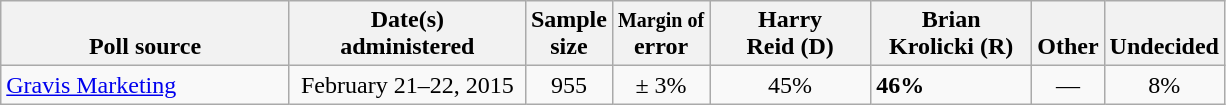<table class="wikitable">
<tr valign= bottom>
<th style="width:185px;">Poll source</th>
<th style="width:150px;">Date(s)<br>administered</th>
<th class=small>Sample<br>size</th>
<th class=small><small>Margin of</small><br>error</th>
<th style="width:100px;">Harry<br>Reid (D)</th>
<th style="width:100px;">Brian<br>Krolicki (R)</th>
<th>Other</th>
<th>Undecided</th>
</tr>
<tr>
<td><a href='#'>Gravis Marketing</a></td>
<td align=center>February 21–22, 2015</td>
<td align=center>955</td>
<td align=center>± 3%</td>
<td align=center>45%</td>
<td><strong>46%</strong></td>
<td align=center>—</td>
<td align=center>8%</td>
</tr>
</table>
